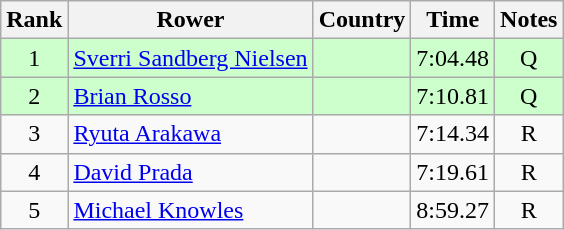<table class="wikitable" style="text-align:center">
<tr>
<th>Rank</th>
<th>Rower</th>
<th>Country</th>
<th>Time</th>
<th>Notes</th>
</tr>
<tr bgcolor=ccffcc>
<td>1</td>
<td align="left"><a href='#'>Sverri Sandberg Nielsen</a></td>
<td align="left"></td>
<td>7:04.48</td>
<td>Q</td>
</tr>
<tr bgcolor=ccffcc>
<td>2</td>
<td align="left"><a href='#'>Brian Rosso</a></td>
<td align="left"></td>
<td>7:10.81</td>
<td>Q</td>
</tr>
<tr>
<td>3</td>
<td align="left"><a href='#'>Ryuta Arakawa</a></td>
<td align="left"></td>
<td>7:14.34</td>
<td>R</td>
</tr>
<tr>
<td>4</td>
<td align="left"><a href='#'>David Prada</a></td>
<td align="left"></td>
<td>7:19.61</td>
<td>R</td>
</tr>
<tr>
<td>5</td>
<td align="left"><a href='#'>Michael Knowles</a></td>
<td align="left"></td>
<td>8:59.27</td>
<td>R</td>
</tr>
</table>
